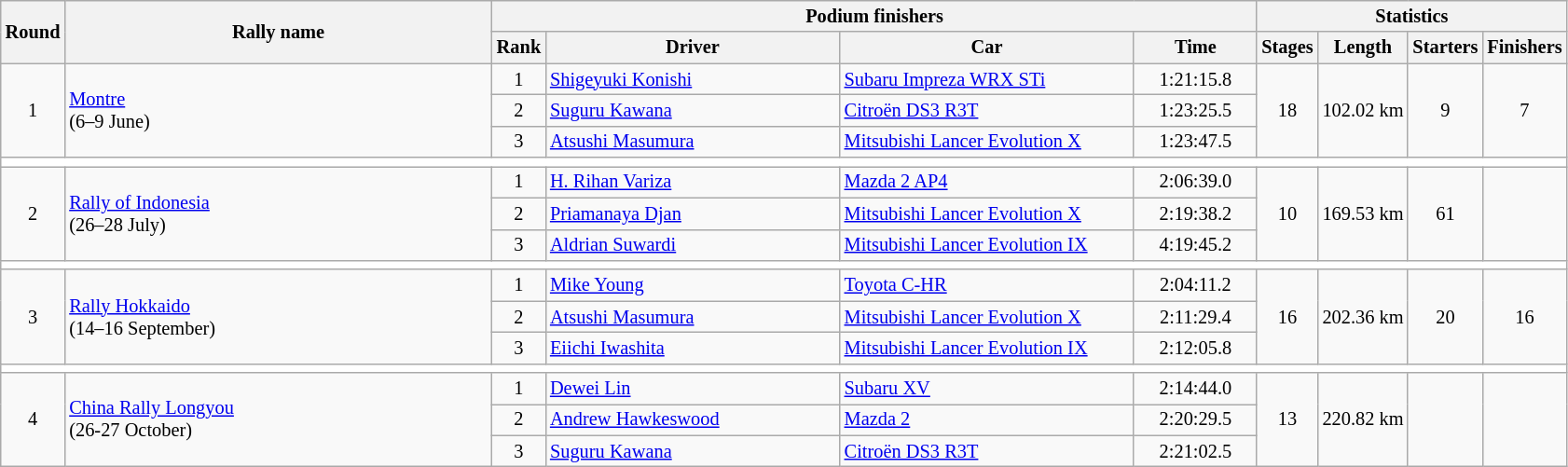<table class="wikitable" style="font-size:85%;">
<tr>
<th rowspan=2>Round</th>
<th style="width:22em" rowspan=2>Rally name</th>
<th colspan=4>Podium finishers</th>
<th colspan=4>Statistics</th>
</tr>
<tr>
<th>Rank</th>
<th style="width:15em">Driver</th>
<th style="width:15em">Car</th>
<th style="width:6em">Time</th>
<th>Stages</th>
<th>Length</th>
<th>Starters</th>
<th>Finishers</th>
</tr>
<tr>
<td rowspan=3 align=center>1</td>
<td rowspan=3> <a href='#'>Montre</a><br>(6–9 June)</td>
<td align=center>1</td>
<td> <a href='#'>Shigeyuki Konishi</a></td>
<td><a href='#'>Subaru Impreza WRX STi</a></td>
<td align=center>1:21:15.8</td>
<td rowspan=3 align=center>18</td>
<td rowspan=3 align=center>102.02 km</td>
<td rowspan=3 align=center>9</td>
<td rowspan=3 align=center>7</td>
</tr>
<tr>
<td align=center>2</td>
<td> <a href='#'>Suguru Kawana</a></td>
<td><a href='#'>Citroën DS3 R3T</a></td>
<td align=center>1:23:25.5</td>
</tr>
<tr>
<td align=center>3</td>
<td> <a href='#'>Atsushi Masumura</a></td>
<td><a href='#'>Mitsubishi Lancer Evolution X</a></td>
<td align=center>1:23:47.5</td>
</tr>
<tr style="background:white;">
<td colspan="12"></td>
</tr>
<tr>
<td rowspan=3 align=center>2</td>
<td rowspan=3> <a href='#'>Rally of Indonesia</a><br>(26–28 July)</td>
<td align=center>1</td>
<td> <a href='#'>H. Rihan Variza</a></td>
<td><a href='#'>Mazda 2 AP4</a></td>
<td align=center>2:06:39.0</td>
<td rowspan=3 align=center>10</td>
<td rowspan=3 align=center>169.53 km</td>
<td rowspan=3 align=center>61</td>
<td rowspan=3 align=center></td>
</tr>
<tr>
<td align=center>2</td>
<td> <a href='#'>Priamanaya Djan</a></td>
<td><a href='#'>Mitsubishi Lancer Evolution X</a></td>
<td align=center>2:19:38.2</td>
</tr>
<tr>
<td align=center>3</td>
<td> <a href='#'>Aldrian Suwardi</a></td>
<td><a href='#'>Mitsubishi Lancer Evolution IX</a></td>
<td align=center>4:19:45.2</td>
</tr>
<tr style="background:white;">
<td colspan="12"></td>
</tr>
<tr>
<td rowspan=3 align=center>3</td>
<td rowspan=3> <a href='#'>Rally Hokkaido</a><br>(14–16 September)</td>
<td align=center>1</td>
<td> <a href='#'>Mike Young</a></td>
<td><a href='#'>Toyota C-HR</a></td>
<td align=center>2:04:11.2</td>
<td rowspan=3 align=center>16</td>
<td rowspan=3 align=center>202.36 km</td>
<td rowspan=3 align=center>20</td>
<td rowspan=3 align=center>16</td>
</tr>
<tr>
<td align=center>2</td>
<td> <a href='#'>Atsushi Masumura</a></td>
<td><a href='#'>Mitsubishi Lancer Evolution X</a></td>
<td align=center>2:11:29.4</td>
</tr>
<tr>
<td align=center>3</td>
<td> <a href='#'>Eiichi Iwashita</a></td>
<td><a href='#'>Mitsubishi Lancer Evolution IX</a></td>
<td align=center>2:12:05.8</td>
</tr>
<tr style="background:white;">
<td colspan="12"></td>
</tr>
<tr>
<td rowspan=3 align=center>4</td>
<td rowspan=3> <a href='#'>China Rally Longyou</a><br>(26-27 October)</td>
<td align=center>1</td>
<td> <a href='#'>Dewei Lin</a></td>
<td><a href='#'>Subaru XV</a></td>
<td align=center>2:14:44.0</td>
<td rowspan=3 align=center>13</td>
<td rowspan=3 align=center>220.82 km</td>
<td rowspan=3 align=center></td>
<td rowspan=3 align=center></td>
</tr>
<tr>
<td align=center>2</td>
<td> <a href='#'>Andrew Hawkeswood</a></td>
<td><a href='#'>Mazda 2</a></td>
<td align=center>2:20:29.5</td>
</tr>
<tr>
<td align=center>3</td>
<td> <a href='#'>Suguru Kawana</a></td>
<td><a href='#'>Citroën DS3 R3T</a></td>
<td align=center>2:21:02.5</td>
</tr>
</table>
